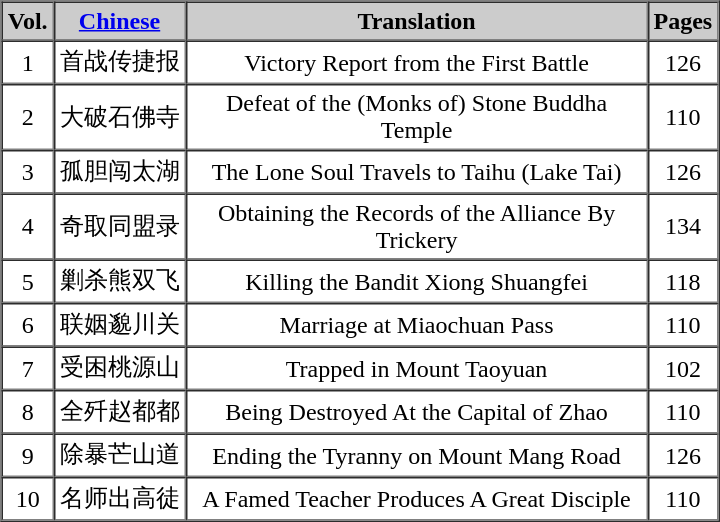<table align="center" border="1" cellspacing="0" cellpadding="3">
<tr>
<th style="background-color:#CCCCCC; width:25px;">Vol.</th>
<th style="background-color:#CCCCCC; width:80px;"><a href='#'>Chinese</a></th>
<th style="background-color:#CCCCCC; width:300px;">Translation</th>
<th style="background-color:#CCCCCC; width:30px;">Pages</th>
</tr>
<tr>
<td align=center>1</td>
<td align=center>首战传捷报</td>
<td align=center>Victory Report from the First Battle</td>
<td align=center>126</td>
</tr>
<tr>
<td align=center>2</td>
<td align=center>大破石佛寺</td>
<td align=center>Defeat of the (Monks of) Stone Buddha Temple</td>
<td align=center>110</td>
</tr>
<tr>
<td align=center>3</td>
<td align=center>孤胆闯太湖</td>
<td align=center>The Lone Soul Travels to Taihu (Lake Tai)</td>
<td align=center>126</td>
</tr>
<tr>
<td align=center>4</td>
<td align=center>奇取同盟录</td>
<td align=center>Obtaining the Records of the Alliance By Trickery</td>
<td align=center>134</td>
</tr>
<tr>
<td align=center>5</td>
<td align=center>剿杀熊双飞</td>
<td align=center>Killing the Bandit Xiong Shuangfei</td>
<td align=center>118</td>
</tr>
<tr>
<td align=center>6</td>
<td align=center>联姻邈川关</td>
<td align=center>Marriage at Miaochuan Pass</td>
<td align=center>110</td>
</tr>
<tr>
<td align=center>7</td>
<td align=center>受困桃源山</td>
<td align=center>Trapped in Mount Taoyuan</td>
<td align=center>102</td>
</tr>
<tr>
<td align=center>8</td>
<td align=center>全歼赵都都</td>
<td align=center>Being Destroyed At the Capital of Zhao</td>
<td align=center>110</td>
</tr>
<tr>
<td align=center>9</td>
<td align=center>除暴芒山道</td>
<td align=center>Ending the Tyranny on Mount Mang Road</td>
<td align=center>126</td>
</tr>
<tr>
<td align=center>10</td>
<td align=center>名师出高徒</td>
<td align=center>A Famed Teacher Produces A Great Disciple</td>
<td align=center>110</td>
</tr>
</table>
